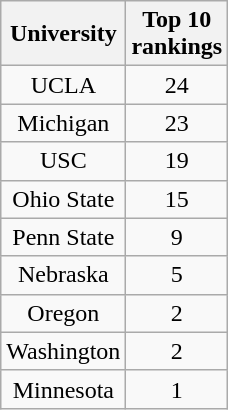<table class="wikitable" style="text-align: center;">
<tr>
<th scope="col">University</th>
<th scope="col">Top 10<br>rankings</th>
</tr>
<tr>
<td>UCLA</td>
<td>24</td>
</tr>
<tr>
<td>Michigan</td>
<td>23</td>
</tr>
<tr>
<td>USC</td>
<td>19</td>
</tr>
<tr>
<td>Ohio State</td>
<td>15</td>
</tr>
<tr>
<td>Penn State</td>
<td>9</td>
</tr>
<tr>
<td>Nebraska</td>
<td>5</td>
</tr>
<tr>
<td>Oregon</td>
<td>2</td>
</tr>
<tr>
<td>Washington</td>
<td>2</td>
</tr>
<tr>
<td>Minnesota</td>
<td>1</td>
</tr>
</table>
